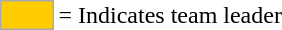<table>
<tr>
<td style="background:#fc0; border:1px solid #aaa; width:2em;"></td>
<td>= Indicates team leader</td>
</tr>
</table>
